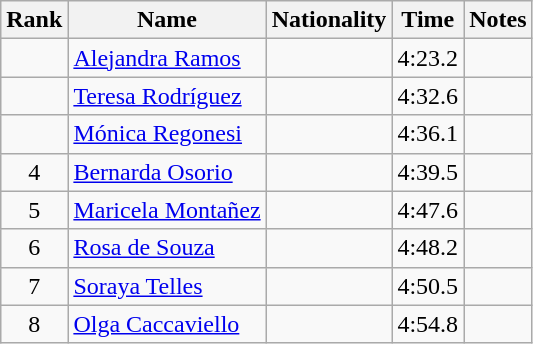<table class="wikitable sortable" style="text-align:center">
<tr>
<th>Rank</th>
<th>Name</th>
<th>Nationality</th>
<th>Time</th>
<th>Notes</th>
</tr>
<tr>
<td></td>
<td align=left><a href='#'>Alejandra Ramos</a></td>
<td align=left></td>
<td>4:23.2</td>
<td></td>
</tr>
<tr>
<td></td>
<td align=left><a href='#'>Teresa Rodríguez</a></td>
<td align=left></td>
<td>4:32.6</td>
<td></td>
</tr>
<tr>
<td></td>
<td align=left><a href='#'>Mónica Regonesi</a></td>
<td align=left></td>
<td>4:36.1</td>
<td></td>
</tr>
<tr>
<td>4</td>
<td align=left><a href='#'>Bernarda Osorio</a></td>
<td align=left></td>
<td>4:39.5</td>
<td></td>
</tr>
<tr>
<td>5</td>
<td align=left><a href='#'>Maricela Montañez</a></td>
<td align=left></td>
<td>4:47.6</td>
<td></td>
</tr>
<tr>
<td>6</td>
<td align=left><a href='#'>Rosa de Souza</a></td>
<td align=left></td>
<td>4:48.2</td>
<td></td>
</tr>
<tr>
<td>7</td>
<td align=left><a href='#'>Soraya Telles</a></td>
<td align=left></td>
<td>4:50.5</td>
<td></td>
</tr>
<tr>
<td>8</td>
<td align=left><a href='#'>Olga Caccaviello</a></td>
<td align=left></td>
<td>4:54.8</td>
<td></td>
</tr>
</table>
